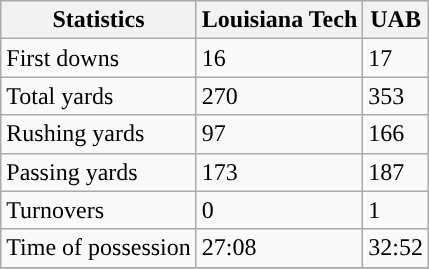<table class="wikitable" style="float: left;">
<tr>
<th>Statistics</th>
<th>Louisiana Tech</th>
<th>UAB</th>
</tr>
<tr>
<td>First downs</td>
<td>16</td>
<td>17</td>
</tr>
<tr>
<td>Total yards</td>
<td>270</td>
<td>353</td>
</tr>
<tr>
<td>Rushing yards</td>
<td>97</td>
<td>166</td>
</tr>
<tr>
<td>Passing yards</td>
<td>173</td>
<td>187</td>
</tr>
<tr>
<td>Turnovers</td>
<td>0</td>
<td>1</td>
</tr>
<tr>
<td>Time of possession</td>
<td>27:08</td>
<td>32:52</td>
</tr>
<tr>
</tr>
</table>
